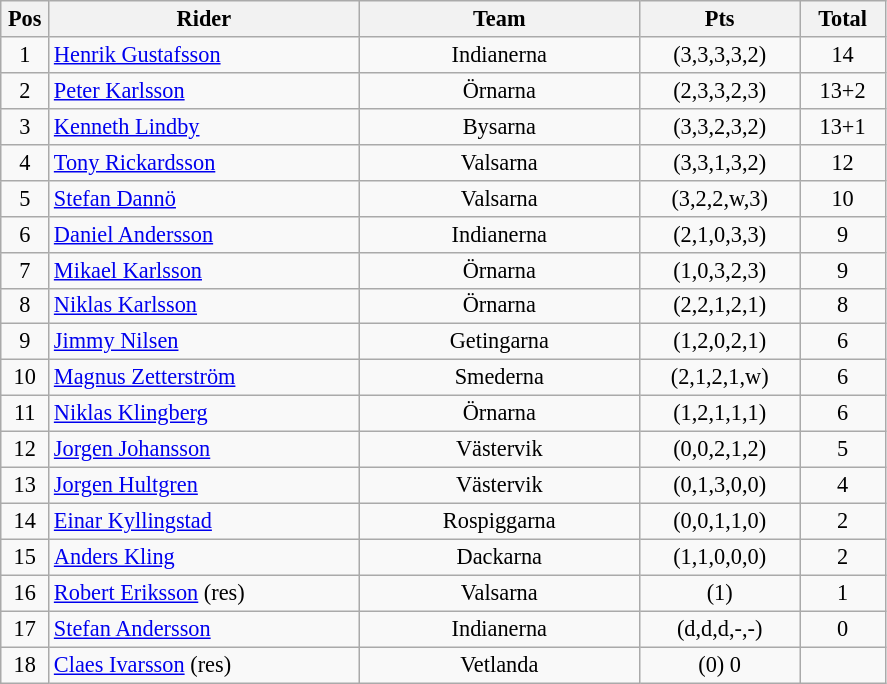<table class=wikitable style="font-size:93%;">
<tr>
<th width=25px>Pos</th>
<th width=200px>Rider</th>
<th width=180px>Team</th>
<th width=100px>Pts</th>
<th width=50px>Total</th>
</tr>
<tr align=center>
<td>1</td>
<td align=left><a href='#'>Henrik Gustafsson</a></td>
<td>Indianerna</td>
<td>(3,3,3,3,2)</td>
<td>14</td>
</tr>
<tr align=center>
<td>2</td>
<td align=left><a href='#'>Peter Karlsson</a></td>
<td>Örnarna</td>
<td>(2,3,3,2,3)</td>
<td>13+2</td>
</tr>
<tr align=center>
<td>3</td>
<td align=left><a href='#'>Kenneth Lindby</a></td>
<td>Bysarna</td>
<td>(3,3,2,3,2)</td>
<td>13+1</td>
</tr>
<tr align=center>
<td>4</td>
<td align=left><a href='#'>Tony Rickardsson</a></td>
<td>Valsarna</td>
<td>(3,3,1,3,2)</td>
<td>12</td>
</tr>
<tr align=center>
<td>5</td>
<td align=left><a href='#'>Stefan Dannö</a></td>
<td>Valsarna</td>
<td>(3,2,2,w,3)</td>
<td>10</td>
</tr>
<tr align=center>
<td>6</td>
<td align=left><a href='#'>Daniel Andersson</a></td>
<td>Indianerna</td>
<td>(2,1,0,3,3)</td>
<td>9</td>
</tr>
<tr align=center>
<td>7</td>
<td align=left><a href='#'>Mikael Karlsson</a></td>
<td>Örnarna</td>
<td>(1,0,3,2,3)</td>
<td>9</td>
</tr>
<tr align=center>
<td>8</td>
<td align=left><a href='#'>Niklas Karlsson</a></td>
<td>Örnarna</td>
<td>(2,2,1,2,1)</td>
<td>8</td>
</tr>
<tr align=center>
<td>9</td>
<td align=left><a href='#'>Jimmy Nilsen</a></td>
<td>Getingarna</td>
<td>(1,2,0,2,1)</td>
<td>6</td>
</tr>
<tr align=center>
<td>10</td>
<td align=left><a href='#'>Magnus Zetterström</a></td>
<td>Smederna</td>
<td>(2,1,2,1,w)</td>
<td>6</td>
</tr>
<tr align=center>
<td>11</td>
<td align=left><a href='#'>Niklas Klingberg</a></td>
<td>Örnarna</td>
<td>(1,2,1,1,1)</td>
<td>6</td>
</tr>
<tr align=center>
<td>12</td>
<td align=left><a href='#'>Jorgen Johansson</a></td>
<td>Västervik</td>
<td>(0,0,2,1,2)</td>
<td>5</td>
</tr>
<tr align=center>
<td>13</td>
<td align=left><a href='#'>Jorgen Hultgren</a></td>
<td>Västervik</td>
<td>(0,1,3,0,0)</td>
<td>4</td>
</tr>
<tr align=center>
<td>14</td>
<td align=left><a href='#'>Einar Kyllingstad</a></td>
<td>Rospiggarna</td>
<td>(0,0,1,1,0)</td>
<td>2</td>
</tr>
<tr align=center>
<td>15</td>
<td align=left><a href='#'>Anders Kling</a></td>
<td>Dackarna</td>
<td>(1,1,0,0,0)</td>
<td>2</td>
</tr>
<tr align=center>
<td>16</td>
<td align=left><a href='#'>Robert Eriksson</a> (res)</td>
<td>Valsarna</td>
<td>(1)</td>
<td>1</td>
</tr>
<tr align=center>
<td>17</td>
<td align=left><a href='#'>Stefan Andersson</a></td>
<td>Indianerna</td>
<td>(d,d,d,-,-)</td>
<td>0</td>
</tr>
<tr align=center>
<td>18</td>
<td align=left><a href='#'>Claes Ivarsson</a> (res)</td>
<td>Vetlanda</td>
<td>(0)	0</td>
<td></td>
</tr>
</table>
